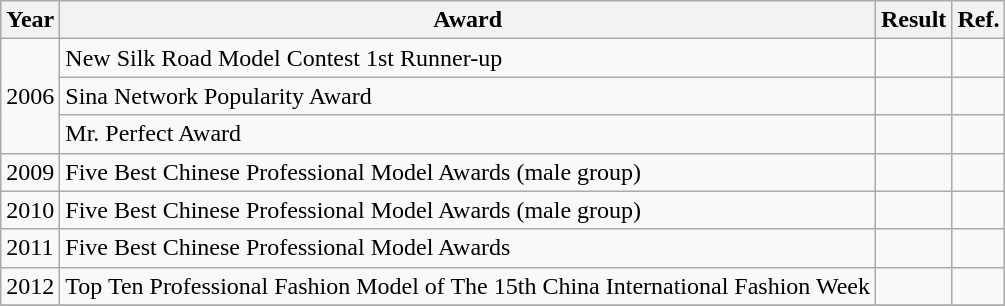<table class="wikitable ">
<tr>
<th>Year</th>
<th>Award</th>
<th>Result</th>
<th>Ref.</th>
</tr>
<tr>
<td rowspan="3">2006</td>
<td>New Silk Road Model Contest 1st Runner-up</td>
<td></td>
<td></td>
</tr>
<tr>
<td>Sina Network Popularity Award</td>
<td></td>
<td></td>
</tr>
<tr>
<td>Mr. Perfect Award</td>
<td></td>
<td></td>
</tr>
<tr>
<td>2009</td>
<td>Five Best Chinese Professional Model Awards (male group)</td>
<td></td>
<td></td>
</tr>
<tr>
<td>2010</td>
<td>Five Best Chinese Professional Model Awards (male group)</td>
<td></td>
<td></td>
</tr>
<tr>
<td>2011</td>
<td>Five Best Chinese Professional Model Awards</td>
<td></td>
<td></td>
</tr>
<tr>
<td>2012</td>
<td>Top Ten Professional Fashion Model of The 15th China International Fashion Week</td>
<td></td>
<td></td>
</tr>
<tr>
</tr>
</table>
